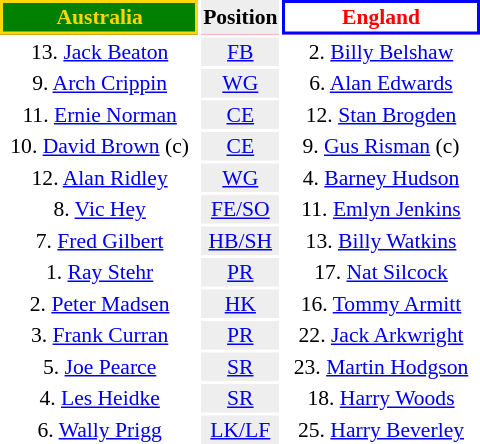<table style="float:right; font-size:90%; margin-left:1em; text-align:center">
<tr style="background:#f03;">
<th align="centre" style="width:126px; border:2px solid gold; background:green; color:gold;">Australia</th>
<th style="background:#eee; color:black;">Position</th>
<th align="centre"  style="width:126px; border:2px solid blue; background:white; color:red;">England</th>
</tr>
<tr>
<td>13. <a href='#'>Jack Beaton</a></td>
<td style="background:#eee;"><a href='#'>FB</a></td>
<td>2. <a href='#'>Billy Belshaw</a></td>
</tr>
<tr>
<td>9. <a href='#'>Arch Crippin</a></td>
<td style="background:#eee;"><a href='#'>WG</a></td>
<td>6. <a href='#'>Alan Edwards</a></td>
</tr>
<tr>
<td>11. <a href='#'>Ernie Norman</a></td>
<td style="background:#eee;"><a href='#'>CE</a></td>
<td>12. <a href='#'>Stan Brogden</a></td>
</tr>
<tr>
<td>10. <a href='#'>David Brown</a> (c)</td>
<td style="background:#eee;"><a href='#'>CE</a></td>
<td>9. <a href='#'>Gus Risman</a> (c)</td>
</tr>
<tr>
<td>12. <a href='#'>Alan Ridley</a></td>
<td style="background:#eee;"><a href='#'>WG</a></td>
<td>4. <a href='#'>Barney Hudson</a></td>
</tr>
<tr>
<td>8. <a href='#'>Vic Hey</a></td>
<td style="background:#eee;"><a href='#'>FE/SO</a></td>
<td>11. <a href='#'>Emlyn Jenkins</a></td>
</tr>
<tr>
<td>7. <a href='#'>Fred Gilbert</a></td>
<td style="background:#eee;"><a href='#'>HB/SH</a></td>
<td>13. <a href='#'>Billy Watkins</a></td>
</tr>
<tr>
<td>1. <a href='#'>Ray Stehr</a></td>
<td style="background:#eee;"><a href='#'>PR</a></td>
<td>17. <a href='#'>Nat Silcock</a></td>
</tr>
<tr>
<td>2. <a href='#'>Peter Madsen</a></td>
<td style="background:#eee;"><a href='#'>HK</a></td>
<td>16. <a href='#'>Tommy Armitt</a></td>
</tr>
<tr>
<td>3. <a href='#'>Frank Curran</a></td>
<td style="background:#eee;"><a href='#'>PR</a></td>
<td>22. <a href='#'>Jack Arkwright</a></td>
</tr>
<tr>
<td>5. <a href='#'>Joe Pearce</a></td>
<td style="background:#eee;"><a href='#'>SR</a></td>
<td>23. <a href='#'>Martin Hodgson</a></td>
</tr>
<tr>
<td>4. <a href='#'>Les Heidke</a></td>
<td style="background:#eee;"><a href='#'>SR</a></td>
<td>18. <a href='#'>Harry Woods</a></td>
</tr>
<tr>
<td>6. <a href='#'>Wally Prigg</a></td>
<td style="background:#eee;"><a href='#'>LK/LF</a></td>
<td>25. <a href='#'>Harry Beverley</a></td>
</tr>
</table>
